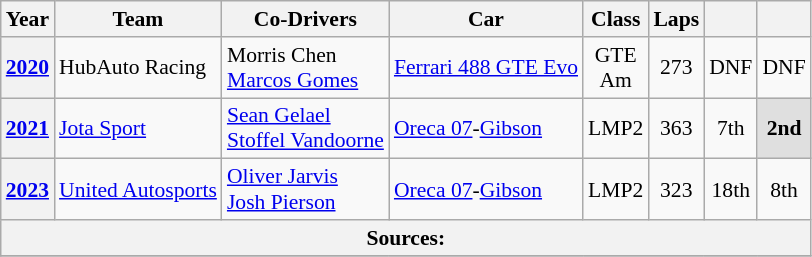<table class="wikitable" style="text-align:center; font-size:90%">
<tr>
<th>Year</th>
<th>Team</th>
<th>Co-Drivers</th>
<th>Car</th>
<th>Class</th>
<th>Laps</th>
<th></th>
<th></th>
</tr>
<tr>
<th><a href='#'>2020</a></th>
<td align="left"nowrap> HubAuto Racing</td>
<td align="left"nowrap> Morris Chen<br> <a href='#'>Marcos Gomes</a></td>
<td align="left"nowrap><a href='#'>Ferrari 488 GTE Evo</a></td>
<td>GTE<br>Am</td>
<td>273</td>
<td>DNF</td>
<td>DNF</td>
</tr>
<tr>
<th><a href='#'>2021</a></th>
<td align="left"nowrap> <a href='#'>Jota Sport</a></td>
<td align="left"nowrap> <a href='#'>Sean Gelael</a><br> <a href='#'>Stoffel Vandoorne</a></td>
<td align="left"nowrap><a href='#'>Oreca 07</a>-<a href='#'>Gibson</a></td>
<td>LMP2</td>
<td>363</td>
<td>7th</td>
<td style="background:#DFDFDF;"><strong>2nd</strong></td>
</tr>
<tr>
<th><a href='#'>2023</a></th>
<td align="left"nowrap> <a href='#'>United Autosports</a></td>
<td align="left"nowrap> <a href='#'>Oliver Jarvis</a><br> <a href='#'>Josh Pierson</a></td>
<td align="left"nowrap><a href='#'>Oreca 07</a>-<a href='#'>Gibson</a></td>
<td>LMP2</td>
<td>323</td>
<td>18th</td>
<td>8th</td>
</tr>
<tr>
<th colspan="8">Sources:</th>
</tr>
<tr>
</tr>
</table>
